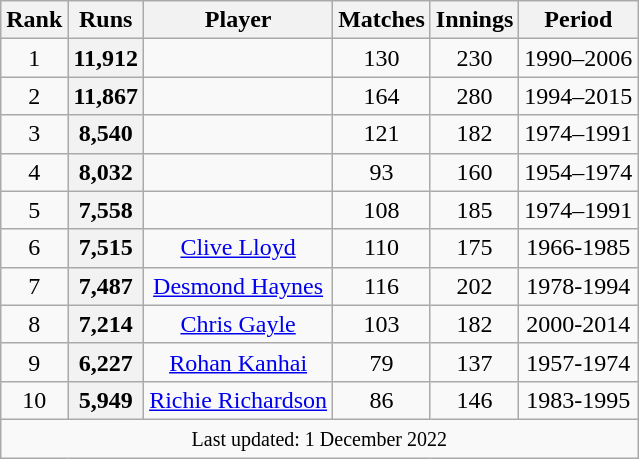<table class="wikitable plainrowheaders sortable" style=text-align:center>
<tr>
<th scope=col>Rank</th>
<th scope=col>Runs</th>
<th scope=col>Player</th>
<th scope=col>Matches</th>
<th scope=col>Innings</th>
<th scope=col>Period</th>
</tr>
<tr>
<td align=center>1</td>
<th scope=row style="text-align:center;">11,912</th>
<td></td>
<td align=center>130</td>
<td align=center>230</td>
<td>1990–2006</td>
</tr>
<tr>
<td align=center>2</td>
<th scope=row style=text-align:center;>11,867</th>
<td></td>
<td align=center>164</td>
<td align=center>280</td>
<td>1994–2015</td>
</tr>
<tr>
<td align=center>3</td>
<th scope=row style=text-align:center;>8,540</th>
<td></td>
<td align=center>121</td>
<td align=center>182</td>
<td>1974–1991</td>
</tr>
<tr>
<td align=center>4</td>
<th scope=row style=text-align:center;>8,032</th>
<td></td>
<td align=center>93</td>
<td align=center>160</td>
<td>1954–1974</td>
</tr>
<tr>
<td align=center>5</td>
<th scope=row style=text-align:center;>7,558</th>
<td></td>
<td align=center>108</td>
<td align=center>185</td>
<td>1974–1991</td>
</tr>
<tr>
<td>6</td>
<th scope=row style="text-align:center;">7,515</th>
<td><a href='#'>Clive Lloyd</a></td>
<td>110</td>
<td>175</td>
<td>1966-1985</td>
</tr>
<tr>
<td>7</td>
<th scope=row style="text-align:center;">7,487</th>
<td><a href='#'>Desmond Haynes</a></td>
<td>116</td>
<td>202</td>
<td>1978-1994</td>
</tr>
<tr>
<td>8</td>
<th scope=row style="text-align:center;">7,214</th>
<td><a href='#'>Chris Gayle</a></td>
<td>103</td>
<td>182</td>
<td>2000-2014</td>
</tr>
<tr>
<td>9</td>
<th scope=row style="text-align:center;">6,227</th>
<td><a href='#'>Rohan Kanhai</a></td>
<td>79</td>
<td>137</td>
<td>1957-1974</td>
</tr>
<tr>
<td>10</td>
<th scope=row style="text-align:center;">5,949</th>
<td><a href='#'>Richie Richardson</a></td>
<td>86</td>
<td>146</td>
<td>1983-1995</td>
</tr>
<tr class="sortbottom">
<td colspan="6"><small>Last updated: 1 December 2022</small></td>
</tr>
</table>
